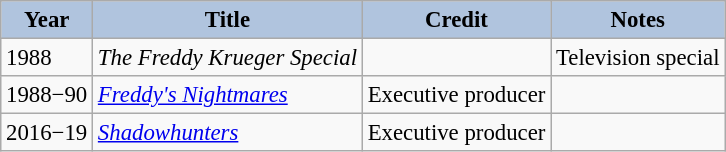<table class="wikitable" style="font-size:95%;">
<tr>
<th style="background:#B0C4DE;">Year</th>
<th style="background:#B0C4DE;">Title</th>
<th style="background:#B0C4DE;">Credit</th>
<th style="background:#B0C4DE;">Notes</th>
</tr>
<tr>
<td>1988</td>
<td><em>The Freddy Krueger Special</em></td>
<td></td>
<td>Television special</td>
</tr>
<tr>
<td>1988−90</td>
<td><em><a href='#'>Freddy's Nightmares</a></em></td>
<td>Executive producer</td>
<td></td>
</tr>
<tr>
<td>2016−19</td>
<td><em><a href='#'>Shadowhunters</a></em></td>
<td>Executive producer</td>
<td></td>
</tr>
</table>
